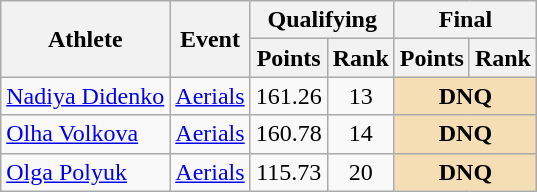<table class="wikitable" border="1">
<tr>
<th rowspan="2">Athlete</th>
<th rowspan="2">Event</th>
<th colspan="2">Qualifying</th>
<th colspan="2">Final</th>
</tr>
<tr>
<th>Points</th>
<th>Rank</th>
<th>Points</th>
<th>Rank</th>
</tr>
<tr align=center>
<td align=left><a href='#'>Nadiya Didenko</a></td>
<td><a href='#'>Aerials</a></td>
<td>161.26</td>
<td>13</td>
<td colspan=2 bgcolor=wheat><strong>DNQ</strong></td>
</tr>
<tr align=center>
<td align=left><a href='#'>Olha Volkova</a></td>
<td><a href='#'>Aerials</a></td>
<td>160.78</td>
<td>14</td>
<td colspan=2 bgcolor=wheat><strong>DNQ</strong></td>
</tr>
<tr align=center>
<td align=left><a href='#'>Olga Polyuk</a></td>
<td><a href='#'>Aerials</a></td>
<td>115.73</td>
<td>20</td>
<td colspan=2 bgcolor=wheat><strong>DNQ</strong></td>
</tr>
</table>
